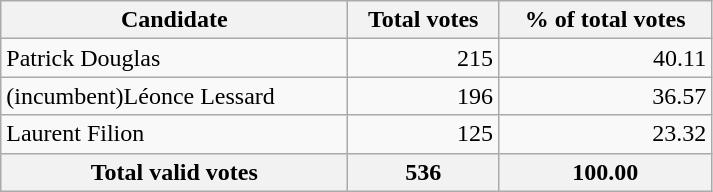<table class="wikitable" width="475">
<tr>
<th align="left">Candidate</th>
<th align="right">Total votes</th>
<th align="right">% of total votes</th>
</tr>
<tr>
<td align="left">Patrick Douglas</td>
<td align="right">215</td>
<td align="right">40.11</td>
</tr>
<tr>
<td align="left">(incumbent)Léonce Lessard</td>
<td align="right">196</td>
<td align="right">36.57</td>
</tr>
<tr>
<td align="left">Laurent Filion</td>
<td align="right">125</td>
<td align="right">23.32</td>
</tr>
<tr bgcolor="#EEEEEE">
<th align="left">Total valid votes</th>
<th align="right"><strong>536</strong></th>
<th align="right"><strong>100.00</strong></th>
</tr>
</table>
